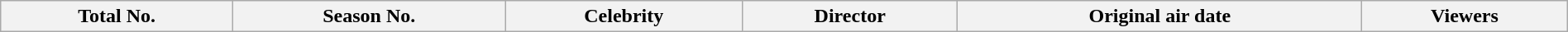<table class="wikitable" style="width:100%; margin:auto;">
<tr>
<th>Total No.</th>
<th>Season No.</th>
<th>Celebrity</th>
<th>Director</th>
<th>Original air date</th>
<th>Viewers<br>











</th>
</tr>
</table>
